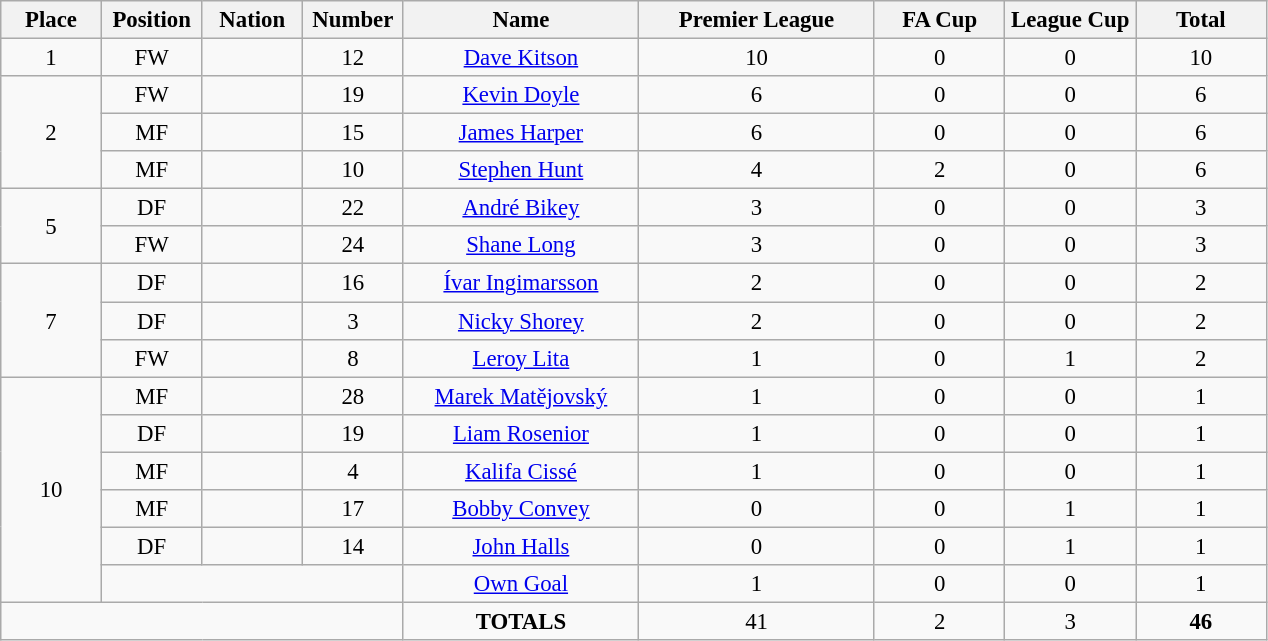<table class="wikitable" style="font-size: 95%; text-align: center;">
<tr>
<th width=60>Place</th>
<th width=60>Position</th>
<th width=60>Nation</th>
<th width=60>Number</th>
<th width=150>Name</th>
<th width=150>Premier League</th>
<th width=80>FA Cup</th>
<th width=80>League Cup</th>
<th width=80>Total</th>
</tr>
<tr>
<td>1</td>
<td>FW</td>
<td></td>
<td>12</td>
<td><a href='#'>Dave Kitson</a></td>
<td>10</td>
<td>0</td>
<td>0</td>
<td>10</td>
</tr>
<tr>
<td rowspan="3">2</td>
<td>FW</td>
<td></td>
<td>19</td>
<td><a href='#'>Kevin Doyle</a></td>
<td>6</td>
<td>0</td>
<td>0</td>
<td>6</td>
</tr>
<tr>
<td>MF</td>
<td></td>
<td>15</td>
<td><a href='#'>James Harper</a></td>
<td>6</td>
<td>0</td>
<td>0</td>
<td>6</td>
</tr>
<tr>
<td>MF</td>
<td></td>
<td>10</td>
<td><a href='#'>Stephen Hunt</a></td>
<td>4</td>
<td>2</td>
<td>0</td>
<td>6</td>
</tr>
<tr>
<td rowspan="2">5</td>
<td>DF</td>
<td></td>
<td>22</td>
<td><a href='#'>André Bikey</a></td>
<td>3</td>
<td>0</td>
<td>0</td>
<td>3</td>
</tr>
<tr>
<td>FW</td>
<td></td>
<td>24</td>
<td><a href='#'>Shane Long</a></td>
<td>3</td>
<td>0</td>
<td>0</td>
<td>3</td>
</tr>
<tr>
<td rowspan="3">7</td>
<td>DF</td>
<td></td>
<td>16</td>
<td><a href='#'>Ívar Ingimarsson</a></td>
<td>2</td>
<td>0</td>
<td>0</td>
<td>2</td>
</tr>
<tr>
<td>DF</td>
<td></td>
<td>3</td>
<td><a href='#'>Nicky Shorey</a></td>
<td>2</td>
<td>0</td>
<td>0</td>
<td>2</td>
</tr>
<tr>
<td>FW</td>
<td></td>
<td>8</td>
<td><a href='#'>Leroy Lita</a></td>
<td>1</td>
<td>0</td>
<td>1</td>
<td>2</td>
</tr>
<tr>
<td rowspan="6">10</td>
<td>MF</td>
<td></td>
<td>28</td>
<td><a href='#'>Marek Matějovský</a></td>
<td>1</td>
<td>0</td>
<td>0</td>
<td>1</td>
</tr>
<tr>
<td>DF</td>
<td></td>
<td>19</td>
<td><a href='#'>Liam Rosenior</a></td>
<td>1</td>
<td>0</td>
<td>0</td>
<td>1</td>
</tr>
<tr>
<td>MF</td>
<td></td>
<td>4</td>
<td><a href='#'>Kalifa Cissé</a></td>
<td>1</td>
<td>0</td>
<td>0</td>
<td>1</td>
</tr>
<tr>
<td>MF</td>
<td></td>
<td>17</td>
<td><a href='#'>Bobby Convey</a></td>
<td>0</td>
<td>0</td>
<td>1</td>
<td>1</td>
</tr>
<tr>
<td>DF</td>
<td></td>
<td>14</td>
<td><a href='#'>John Halls</a></td>
<td>0</td>
<td>0</td>
<td>1</td>
<td>1</td>
</tr>
<tr>
<td colspan="3"></td>
<td><a href='#'>Own Goal</a></td>
<td>1</td>
<td>0</td>
<td>0</td>
<td>1</td>
</tr>
<tr>
<td colspan="4"></td>
<td><strong>TOTALS</strong></td>
<td>41</td>
<td>2</td>
<td>3</td>
<td><strong>46</strong></td>
</tr>
</table>
